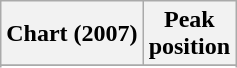<table class="wikitable">
<tr>
<th align="left">Chart (2007)</th>
<th align="left">Peak <br>position</th>
</tr>
<tr>
</tr>
<tr>
</tr>
</table>
